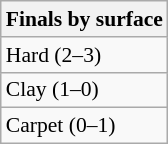<table class=wikitable style=font-size:90%>
<tr>
<th>Finals by surface</th>
</tr>
<tr>
<td>Hard (2–3)</td>
</tr>
<tr>
<td>Clay (1–0)</td>
</tr>
<tr>
<td>Carpet (0–1)</td>
</tr>
</table>
